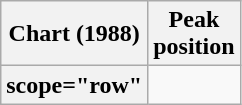<table class="wikitable sortable plainrowheaders">
<tr>
<th scope="col">Chart (1988)</th>
<th scope="col">Peak<br>position</th>
</tr>
<tr>
<th>scope="row"</th>
</tr>
</table>
